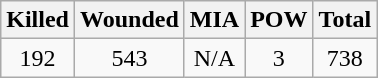<table class="wikitable" style="text-align:center">
<tr>
<th>Killed</th>
<th>Wounded</th>
<th>MIA</th>
<th>POW</th>
<th>Total</th>
</tr>
<tr>
<td>192</td>
<td>543</td>
<td>N/A</td>
<td>3</td>
<td>738</td>
</tr>
</table>
